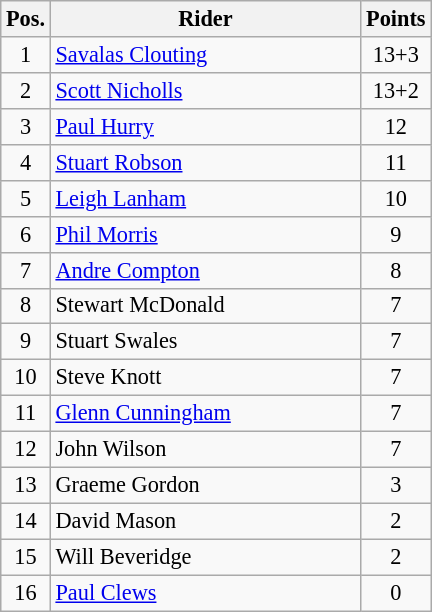<table class=wikitable style="font-size:93%;">
<tr>
<th width=25px>Pos.</th>
<th width=200px>Rider</th>
<th width=40px>Points</th>
</tr>
<tr align=center>
<td>1</td>
<td align=left><a href='#'>Savalas Clouting</a></td>
<td>13+3</td>
</tr>
<tr align=center>
<td>2</td>
<td align=left><a href='#'>Scott Nicholls</a></td>
<td>13+2</td>
</tr>
<tr align=center>
<td>3</td>
<td align=left><a href='#'>Paul Hurry</a></td>
<td>12</td>
</tr>
<tr align=center>
<td>4</td>
<td align=left><a href='#'>Stuart Robson</a></td>
<td>11</td>
</tr>
<tr align=center>
<td>5</td>
<td align=left><a href='#'>Leigh Lanham</a></td>
<td>10</td>
</tr>
<tr align=center>
<td>6</td>
<td align=left><a href='#'>Phil Morris</a></td>
<td>9</td>
</tr>
<tr align=center>
<td>7</td>
<td align=left><a href='#'>Andre Compton</a></td>
<td>8</td>
</tr>
<tr align=center>
<td>8</td>
<td align=left>Stewart McDonald</td>
<td>7</td>
</tr>
<tr align=center>
<td>9</td>
<td align=left>Stuart Swales</td>
<td>7</td>
</tr>
<tr align=center>
<td>10</td>
<td align=left>Steve Knott</td>
<td>7</td>
</tr>
<tr align=center>
<td>11</td>
<td align=left><a href='#'>Glenn Cunningham</a></td>
<td>7</td>
</tr>
<tr align=center>
<td>12</td>
<td align=left>John Wilson</td>
<td>7</td>
</tr>
<tr align=center>
<td>13</td>
<td align=left>Graeme Gordon</td>
<td>3</td>
</tr>
<tr align=center>
<td>14</td>
<td align=left>David Mason</td>
<td>2</td>
</tr>
<tr align=center>
<td>15</td>
<td align=left>Will Beveridge</td>
<td>2</td>
</tr>
<tr align=center>
<td>16</td>
<td align=left><a href='#'>Paul Clews</a></td>
<td>0</td>
</tr>
</table>
